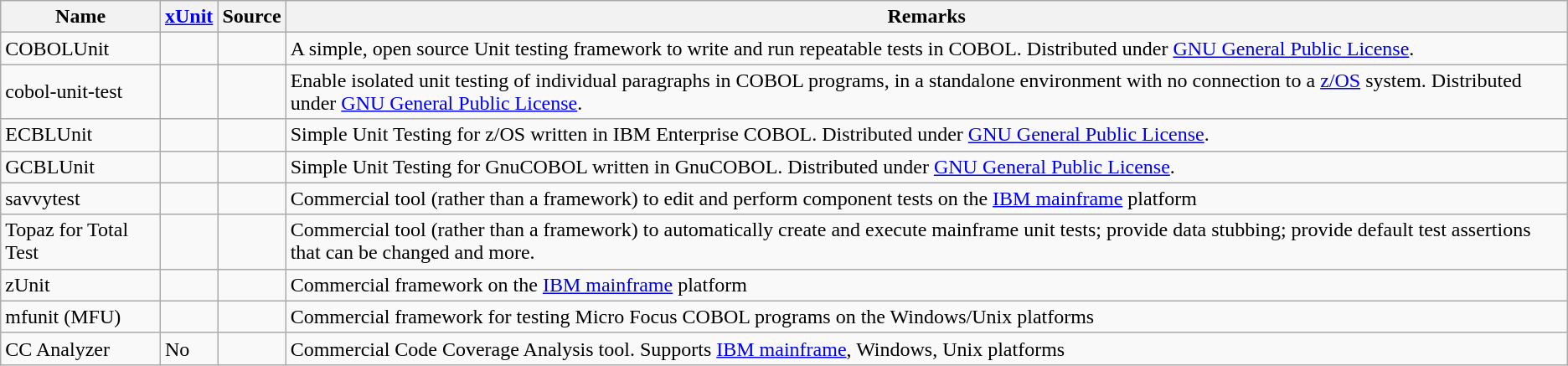<table class="wikitable sortable">
<tr>
<th>Name</th>
<th><a href='#'>xUnit</a></th>
<th>Source</th>
<th>Remarks</th>
</tr>
<tr>
<td>COBOLUnit</td>
<td></td>
<td></td>
<td>A simple, open source Unit testing framework to write and run repeatable tests in COBOL. Distributed under <a href='#'>GNU General Public License</a>.</td>
</tr>
<tr>
<td>cobol-unit-test</td>
<td></td>
<td></td>
<td>Enable isolated unit testing of individual paragraphs in COBOL programs, in a standalone environment with no connection to a <a href='#'>z/OS</a> system. Distributed under <a href='#'>GNU General Public License</a>.</td>
</tr>
<tr>
<td>ECBLUnit</td>
<td></td>
<td></td>
<td>Simple Unit Testing for z/OS written in IBM Enterprise COBOL. Distributed under <a href='#'>GNU General Public License</a>.</td>
</tr>
<tr>
<td>GCBLUnit</td>
<td></td>
<td></td>
<td>Simple Unit Testing for GnuCOBOL written in GnuCOBOL. Distributed under <a href='#'>GNU General Public License</a>.</td>
</tr>
<tr>
<td>savvytest</td>
<td></td>
<td></td>
<td>Commercial tool (rather than a framework) to edit and perform component tests on the <a href='#'>IBM mainframe</a> platform</td>
</tr>
<tr>
<td>Topaz for Total Test</td>
<td></td>
<td></td>
<td>Commercial tool (rather than a framework) to automatically create and execute mainframe unit tests; provide data stubbing; provide default test assertions that can be changed and more.</td>
</tr>
<tr>
<td>zUnit</td>
<td></td>
<td></td>
<td>Commercial framework on the <a href='#'>IBM mainframe</a> platform</td>
</tr>
<tr>
<td>mfunit (MFU)</td>
<td></td>
<td></td>
<td>Commercial framework for testing Micro Focus COBOL programs on the Windows/Unix platforms</td>
</tr>
<tr>
<td>CC Analyzer</td>
<td>No</td>
<td></td>
<td>Commercial Code Coverage Analysis tool. Supports <a href='#'>IBM mainframe</a>, Windows, Unix platforms</td>
</tr>
</table>
